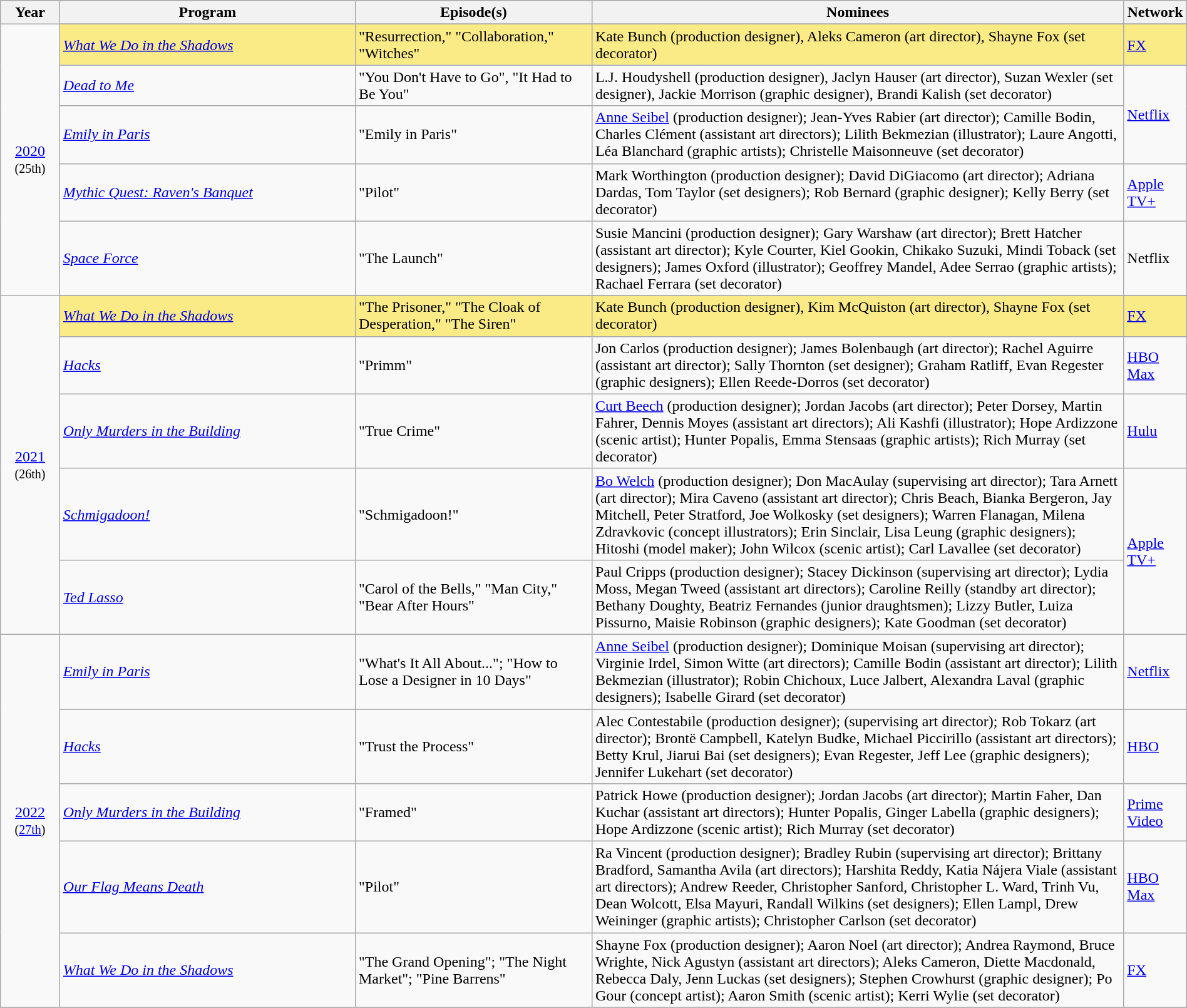<table class="wikitable" style="width:100%">
<tr bgcolor="#bebebe">
<th width="5%">Year</th>
<th width="25%">Program</th>
<th width="20%">Episode(s)</th>
<th width="45%">Nominees</th>
<th width="5%">Network</th>
</tr>
<tr>
<td rowspan=6 style="text-align:center"><a href='#'>2020</a><br><small>(25th)</small><br></td>
</tr>
<tr style="background:#FAEB86">
<td><em><a href='#'>What We Do in the Shadows</a></em></td>
<td>"Resurrection," "Collaboration," "Witches"</td>
<td>Kate Bunch (production designer), Aleks Cameron (art director), Shayne Fox (set decorator)</td>
<td><a href='#'>FX</a></td>
</tr>
<tr>
<td><em><a href='#'>Dead to Me</a></em></td>
<td>"You Don't Have to Go", "It Had to Be You"</td>
<td>L.J. Houdyshell (production designer), Jaclyn Hauser (art director), Suzan Wexler (set designer), Jackie Morrison (graphic designer), Brandi Kalish (set decorator)</td>
<td rowspan="2"><a href='#'>Netflix</a></td>
</tr>
<tr>
<td><em><a href='#'>Emily in Paris</a></em></td>
<td>"Emily in Paris"</td>
<td><a href='#'>Anne Seibel</a> (production designer); Jean-Yves Rabier (art director); Camille Bodin, Charles Clément (assistant art directors); Lilith Bekmezian (illustrator); Laure Angotti, Léa Blanchard (graphic artists); Christelle Maisonneuve (set decorator)</td>
</tr>
<tr>
<td><em><a href='#'>Mythic Quest: Raven's Banquet</a></em></td>
<td>"Pilot"</td>
<td>Mark Worthington (production designer); David DiGiacomo (art director); Adriana Dardas, Tom Taylor (set designers); Rob Bernard (graphic designer); Kelly Berry (set decorator)</td>
<td><a href='#'>Apple TV+</a></td>
</tr>
<tr>
<td><em><a href='#'>Space Force</a></em></td>
<td>"The Launch"</td>
<td>Susie Mancini (production designer); Gary Warshaw (art director); Brett Hatcher (assistant art director); Kyle Courter, Kiel Gookin, Chikako Suzuki, Mindi Toback (set designers); James Oxford (illustrator); Geoffrey Mandel, Adee Serrao (graphic artists); Rachael Ferrara (set decorator)</td>
<td>Netflix</td>
</tr>
<tr>
<td rowspan=6 style="text-align:center"><a href='#'>2021</a><br><small>(26th)</small><br></td>
</tr>
<tr style="background:#FAEB86">
<td><em><a href='#'>What We Do in the Shadows</a></em></td>
<td>"The Prisoner," "The Cloak of Desperation," "The Siren"</td>
<td>Kate Bunch (production designer), Kim McQuiston (art director), Shayne Fox (set decorator)</td>
<td><a href='#'>FX</a></td>
</tr>
<tr>
<td><em><a href='#'>Hacks</a></em></td>
<td>"Primm"</td>
<td>Jon Carlos (production designer);  James Bolenbaugh (art director); Rachel Aguirre (assistant art director); Sally Thornton (set designer); Graham Ratliff, Evan Regester (graphic designers);  Ellen Reede-Dorros (set decorator)</td>
<td><a href='#'>HBO Max</a></td>
</tr>
<tr>
<td><em><a href='#'>Only Murders in the Building</a></em></td>
<td>"True Crime"</td>
<td><a href='#'>Curt Beech</a> (production designer); Jordan Jacobs (art director); Peter Dorsey, Martin Fahrer, Dennis Moyes (assistant art directors); Ali Kashfi (illustrator);  Hope Ardizzone (scenic artist); Hunter Popalis, Emma Stensaas (graphic artists); Rich Murray (set decorator)</td>
<td><a href='#'>Hulu</a></td>
</tr>
<tr>
<td><em><a href='#'>Schmigadoon!</a></em></td>
<td>"Schmigadoon!"</td>
<td><a href='#'>Bo Welch</a> (production designer); Don MacAulay (supervising art director); Tara Arnett (art director); Mira Caveno (assistant art director); Chris Beach, Bianka Bergeron, Jay Mitchell, Peter Stratford, Joe Wolkosky (set designers); Warren Flanagan, Milena Zdravkovic (concept illustrators); Erin Sinclair, Lisa Leung (graphic designers); Hitoshi (model maker); John Wilcox (scenic artist); Carl Lavallee (set decorator)</td>
<td rowspan="2"><a href='#'>Apple TV+</a></td>
</tr>
<tr>
<td><em><a href='#'>Ted Lasso</a></em></td>
<td>"Carol of the Bells," "Man City," "Bear After Hours"</td>
<td>Paul Cripps (production designer); Stacey Dickinson (supervising art director); Lydia Moss, Megan Tweed (assistant art directors); Caroline Reilly (standby art director); Bethany Doughty, Beatriz Fernandes (junior draughtsmen); Lizzy Butler, Luiza Pissurno, Maisie Robinson (graphic designers); Kate Goodman (set decorator)</td>
</tr>
<tr>
<td rowspan=5 style="text-align:center"><a href='#'>2022</a><br><small>(<a href='#'>27th</a>)</small><br></td>
<td><em><a href='#'>Emily in Paris</a></em></td>
<td>"What's It All About..."; "How to Lose a Designer in 10 Days"</td>
<td><a href='#'>Anne Seibel</a> (production designer); Dominique Moisan (supervising art director); Virginie Irdel, Simon Witte (art directors); Camille Bodin (assistant art director); Lilith Bekmezian (illustrator); Robin Chichoux, Luce Jalbert, Alexandra Laval (graphic designers); Isabelle Girard (set decorator)</td>
<td><a href='#'>Netflix</a></td>
</tr>
<tr>
<td><em><a href='#'>Hacks</a></em></td>
<td>"Trust the Process"</td>
<td>Alec Contestabile (production designer);  (supervising art director); Rob Tokarz (art director); Brontë Campbell, Katelyn Budke, Michael Piccirillo (assistant art directors); Betty Krul, Jiarui Bai (set designers); Evan Regester, Jeff Lee (graphic designers); Jennifer Lukehart (set decorator)</td>
<td><a href='#'>HBO</a></td>
</tr>
<tr>
<td><em><a href='#'>Only Murders in the Building</a></em></td>
<td>"Framed"</td>
<td>Patrick Howe (production designer); Jordan Jacobs (art director); Martin Faher, Dan Kuchar (assistant art directors); Hunter Popalis, Ginger Labella (graphic designers); Hope Ardizzone (scenic artist); Rich Murray (set decorator)</td>
<td><a href='#'>Prime Video</a></td>
</tr>
<tr>
<td><em><a href='#'>Our Flag Means Death</a></em></td>
<td>"Pilot"</td>
<td>Ra Vincent (production designer); Bradley Rubin (supervising art director); Brittany Bradford, Samantha Avila (art directors); Harshita Reddy, Katia Nájera Viale (assistant art directors); Andrew Reeder, Christopher Sanford, Christopher L. Ward, Trinh Vu, Dean Wolcott, Elsa Mayuri, Randall Wilkins (set designers); Ellen Lampl, Drew Weininger (graphic artists); Christopher Carlson (set decorator)</td>
<td><a href='#'>HBO Max</a></td>
</tr>
<tr>
<td><em><a href='#'>What We Do in the Shadows</a></em></td>
<td>"The Grand Opening"; "The Night Market"; "Pine Barrens"</td>
<td>Shayne Fox (production designer); Aaron Noel (art director); Andrea Raymond, Bruce Wrighte, Nick Agustyn (assistant art directors); Aleks Cameron, Diette Macdonald, Rebecca Daly, Jenn Luckas (set designers); Stephen Crowhurst (graphic designer); Po Gour (concept artist); Aaron Smith (scenic artist); Kerri Wylie (set decorator)</td>
<td><a href='#'>FX</a></td>
</tr>
<tr>
</tr>
</table>
